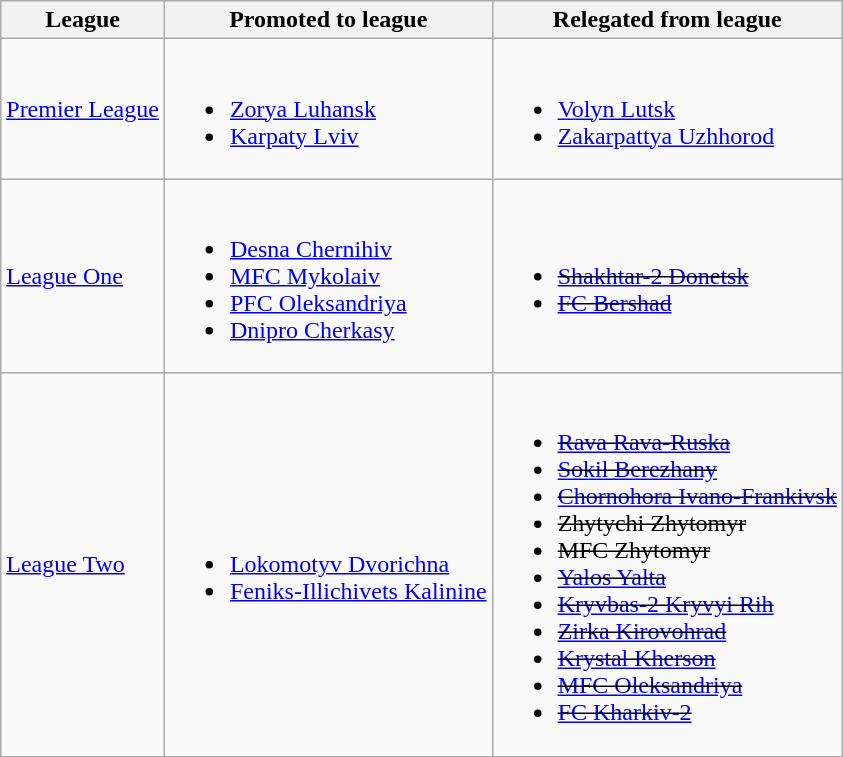<table class="wikitable">
<tr>
<th colspan=2>League</th>
<th>Promoted to league</th>
<th>Relegated from league</th>
</tr>
<tr>
<td colspan=2><a href='#'>Premier League</a></td>
<td><br><ul><li><a href='#'>Zorya Luhansk</a></li><li><a href='#'>Karpaty Lviv</a></li></ul></td>
<td><br><ul><li><a href='#'>Volyn Lutsk</a></li><li><a href='#'>Zakarpattya Uzhhorod</a></li></ul></td>
</tr>
<tr>
<td colspan=2><a href='#'>League One</a></td>
<td><br><ul><li><a href='#'>Desna Chernihiv</a></li><li><a href='#'>MFC Mykolaiv</a></li><li><a href='#'>PFC Oleksandriya</a></li><li><a href='#'>Dnipro Cherkasy</a></li></ul></td>
<td><br><ul><li><del><a href='#'>Shakhtar-2 Donetsk</a></del></li><li><del><a href='#'>FC Bershad</a></del></li></ul></td>
</tr>
<tr>
<td colspan=2><a href='#'>League Two</a></td>
<td><br><ul><li><a href='#'>Lokomotyv Dvorichna</a></li><li><a href='#'>Feniks-Illichivets Kalinine</a></li></ul></td>
<td><br><ul><li><del><a href='#'>Rava Rava-Ruska</a></del></li><li><del><a href='#'>Sokil Berezhany</a></del></li><li><del><a href='#'>Chornohora Ivano-Frankivsk</a></del></li><li><del>Zhytychi Zhytomyr</del></li><li><del>MFC Zhytomyr</del></li><li><del><a href='#'>Yalos Yalta</a></del></li><li><del><a href='#'>Kryvbas-2 Kryvyi Rih</a></del></li><li><del><a href='#'>Zirka Kirovohrad</a></del></li><li><del><a href='#'>Krystal Kherson</a></del></li><li><del><a href='#'>MFC Oleksandriya</a></del></li><li><del><a href='#'>FC Kharkiv-2</a></del></li></ul></td>
</tr>
</table>
